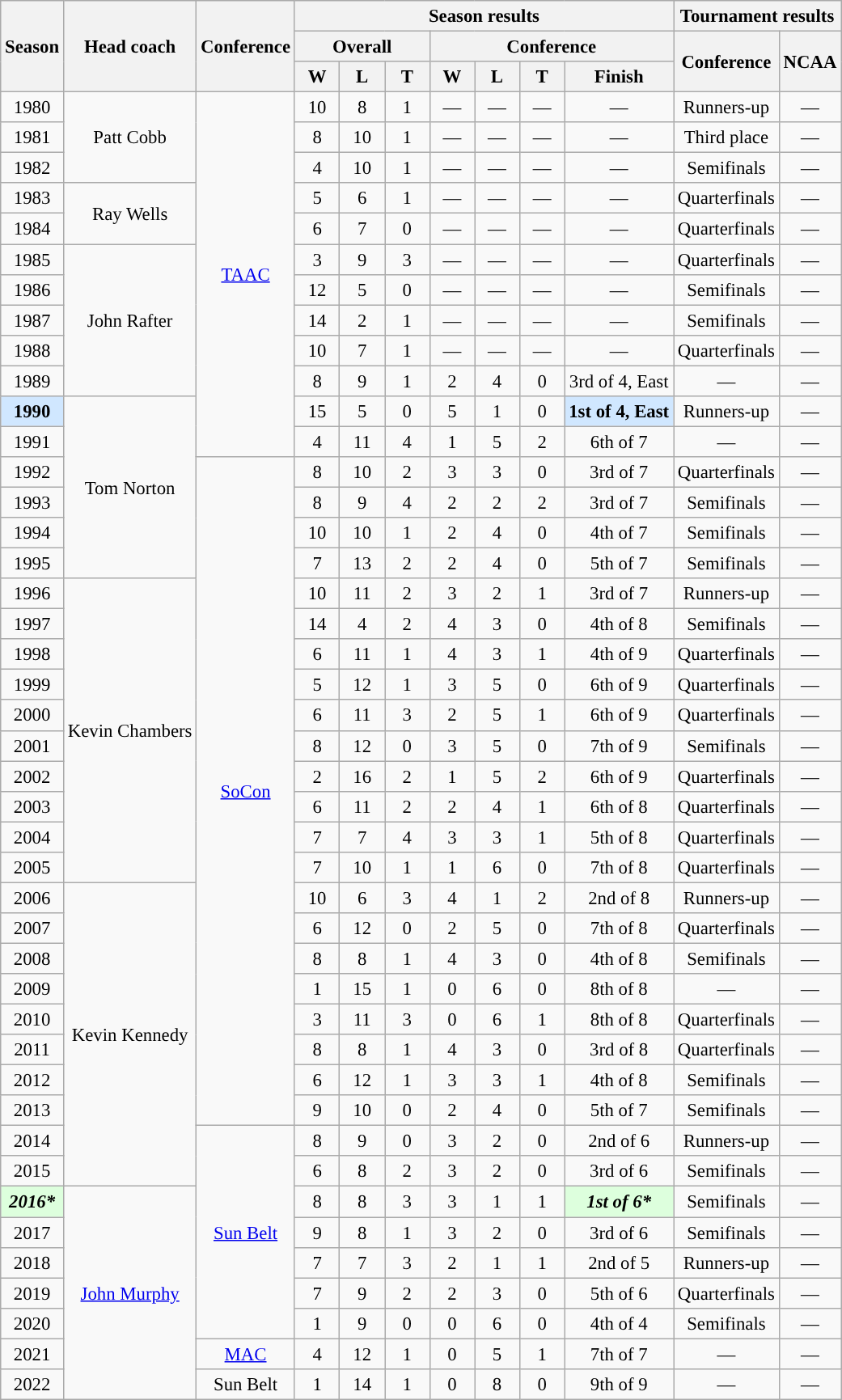<table class="wikitable" style="font-size: 95%; text-align:center;">
<tr>
<th rowspan=3 ! width=px>Season</th>
<th rowspan=3 ! width=px>Head coach</th>
<th rowspan=3 ! width=px>Conference</th>
<th colspan=7 ! width=px>Season results</th>
<th colspan=2 ! width=px>Tournament results</th>
</tr>
<tr>
<th colspan=3 ! width=px>Overall</th>
<th colspan=4 ! width=px>Conference</th>
<th rowspan=2 ! width=px>Conference</th>
<th rowspan=2 ! width=px>NCAA</th>
</tr>
<tr>
<th width=30>W</th>
<th width=30>L</th>
<th width=30>T</th>
<th width=30>W</th>
<th width=30>L</th>
<th width=30>T</th>
<th>Finish</th>
</tr>
<tr>
<td>1980</td>
<td rowspan="3">Patt Cobb</td>
<td rowspan="12"><a href='#'>TAAC</a></td>
<td>10</td>
<td>8</td>
<td>1</td>
<td>—</td>
<td>—</td>
<td>—</td>
<td>—</td>
<td>Runners-up</td>
<td>—</td>
</tr>
<tr>
<td>1981</td>
<td>8</td>
<td>10</td>
<td>1</td>
<td>—</td>
<td>—</td>
<td>—</td>
<td>—</td>
<td>Third place</td>
<td>—</td>
</tr>
<tr>
<td>1982</td>
<td>4</td>
<td>10</td>
<td>1</td>
<td>—</td>
<td>—</td>
<td>—</td>
<td>—</td>
<td>Semifinals</td>
<td>—</td>
</tr>
<tr>
<td>1983</td>
<td rowspan="2">Ray Wells</td>
<td>5</td>
<td>6</td>
<td>1</td>
<td>—</td>
<td>—</td>
<td>—</td>
<td>—</td>
<td>Quarterfinals</td>
<td>—</td>
</tr>
<tr>
<td>1984</td>
<td>6</td>
<td>7</td>
<td>0</td>
<td>—</td>
<td>—</td>
<td>—</td>
<td>—</td>
<td>Quarterfinals</td>
<td>—</td>
</tr>
<tr>
<td>1985</td>
<td rowspan="5">John Rafter</td>
<td>3</td>
<td>9</td>
<td>3</td>
<td>—</td>
<td>—</td>
<td>—</td>
<td>—</td>
<td>Quarterfinals</td>
<td>—</td>
</tr>
<tr>
<td>1986</td>
<td>12</td>
<td>5</td>
<td>0</td>
<td>—</td>
<td>—</td>
<td>—</td>
<td>—</td>
<td>Semifinals</td>
<td>—</td>
</tr>
<tr>
<td>1987</td>
<td>14</td>
<td>2</td>
<td>1</td>
<td>—</td>
<td>—</td>
<td>—</td>
<td>—</td>
<td>Semifinals</td>
<td>—</td>
</tr>
<tr>
<td>1988</td>
<td>10</td>
<td>7</td>
<td>1</td>
<td>—</td>
<td>—</td>
<td>—</td>
<td>—</td>
<td>Quarterfinals</td>
<td>—</td>
</tr>
<tr>
<td>1989</td>
<td>8</td>
<td>9</td>
<td>1</td>
<td>2</td>
<td>4</td>
<td>0</td>
<td>3rd of 4, East</td>
<td>—</td>
<td>—</td>
</tr>
<tr>
<td bgcolor="#D0E7FF"><strong>1990</strong></td>
<td rowspan="6">Tom Norton</td>
<td>15</td>
<td>5</td>
<td>0</td>
<td>5</td>
<td>1</td>
<td>0</td>
<td bgcolor="#D0E7FF"><strong>1st of 4, East</strong></td>
<td>Runners-up</td>
<td>—</td>
</tr>
<tr>
<td>1991</td>
<td>4</td>
<td>11</td>
<td>4</td>
<td>1</td>
<td>5</td>
<td>2</td>
<td>6th of 7</td>
<td>—</td>
<td>—</td>
</tr>
<tr>
<td>1992</td>
<td rowspan="22"><a href='#'>SoCon</a></td>
<td>8</td>
<td>10</td>
<td>2</td>
<td>3</td>
<td>3</td>
<td>0</td>
<td>3rd of 7</td>
<td>Quarterfinals</td>
<td>—</td>
</tr>
<tr>
<td>1993</td>
<td>8</td>
<td>9</td>
<td>4</td>
<td>2</td>
<td>2</td>
<td>2</td>
<td>3rd of 7</td>
<td>Semifinals</td>
<td>—</td>
</tr>
<tr>
<td>1994</td>
<td>10</td>
<td>10</td>
<td>1</td>
<td>2</td>
<td>4</td>
<td>0</td>
<td>4th of 7</td>
<td>Semifinals</td>
<td>—</td>
</tr>
<tr>
<td>1995</td>
<td>7</td>
<td>13</td>
<td>2</td>
<td>2</td>
<td>4</td>
<td>0</td>
<td>5th of 7</td>
<td>Semifinals</td>
<td>—</td>
</tr>
<tr>
<td>1996</td>
<td rowspan="10">Kevin Chambers</td>
<td>10</td>
<td>11</td>
<td>2</td>
<td>3</td>
<td>2</td>
<td>1</td>
<td>3rd of 7</td>
<td>Runners-up</td>
<td>—</td>
</tr>
<tr>
<td>1997</td>
<td>14</td>
<td>4</td>
<td>2</td>
<td>4</td>
<td>3</td>
<td>0</td>
<td>4th of 8</td>
<td>Semifinals</td>
<td>—</td>
</tr>
<tr>
<td>1998</td>
<td>6</td>
<td>11</td>
<td>1</td>
<td>4</td>
<td>3</td>
<td>1</td>
<td>4th of 9</td>
<td>Quarterfinals</td>
<td>—</td>
</tr>
<tr>
<td>1999</td>
<td>5</td>
<td>12</td>
<td>1</td>
<td>3</td>
<td>5</td>
<td>0</td>
<td>6th of 9</td>
<td>Quarterfinals</td>
<td>—</td>
</tr>
<tr>
<td>2000</td>
<td>6</td>
<td>11</td>
<td>3</td>
<td>2</td>
<td>5</td>
<td>1</td>
<td>6th of 9</td>
<td>Quarterfinals</td>
<td>—</td>
</tr>
<tr>
<td>2001</td>
<td>8</td>
<td>12</td>
<td>0</td>
<td>3</td>
<td>5</td>
<td>0</td>
<td>7th of 9</td>
<td>Semifinals</td>
<td>—</td>
</tr>
<tr>
<td>2002</td>
<td>2</td>
<td>16</td>
<td>2</td>
<td>1</td>
<td>5</td>
<td>2</td>
<td>6th of 9</td>
<td>Quarterfinals</td>
<td>—</td>
</tr>
<tr>
<td>2003</td>
<td>6</td>
<td>11</td>
<td>2</td>
<td>2</td>
<td>4</td>
<td>1</td>
<td>6th of 8</td>
<td>Quarterfinals</td>
<td>—</td>
</tr>
<tr>
<td>2004</td>
<td>7</td>
<td>7</td>
<td>4</td>
<td>3</td>
<td>3</td>
<td>1</td>
<td>5th of 8</td>
<td>Quarterfinals</td>
<td>—</td>
</tr>
<tr>
<td>2005</td>
<td>7</td>
<td>10</td>
<td>1</td>
<td>1</td>
<td>6</td>
<td>0</td>
<td>7th of 8</td>
<td>Quarterfinals</td>
<td>—</td>
</tr>
<tr>
<td>2006</td>
<td rowspan="10">Kevin Kennedy</td>
<td>10</td>
<td>6</td>
<td>3</td>
<td>4</td>
<td>1</td>
<td>2</td>
<td>2nd of 8</td>
<td>Runners-up</td>
<td>—</td>
</tr>
<tr>
<td>2007</td>
<td>6</td>
<td>12</td>
<td>0</td>
<td>2</td>
<td>5</td>
<td>0</td>
<td>7th of 8</td>
<td>Quarterfinals</td>
<td>—</td>
</tr>
<tr>
<td>2008</td>
<td>8</td>
<td>8</td>
<td>1</td>
<td>4</td>
<td>3</td>
<td>0</td>
<td>4th of 8</td>
<td>Semifinals</td>
<td>—</td>
</tr>
<tr>
<td>2009</td>
<td>1</td>
<td>15</td>
<td>1</td>
<td>0</td>
<td>6</td>
<td>0</td>
<td>8th of 8</td>
<td>—</td>
<td>—</td>
</tr>
<tr>
<td>2010</td>
<td>3</td>
<td>11</td>
<td>3</td>
<td>0</td>
<td>6</td>
<td>1</td>
<td>8th of 8</td>
<td>Quarterfinals</td>
<td>—</td>
</tr>
<tr>
<td>2011</td>
<td>8</td>
<td>8</td>
<td>1</td>
<td>4</td>
<td>3</td>
<td>0</td>
<td>3rd of 8</td>
<td>Quarterfinals</td>
<td>—</td>
</tr>
<tr>
<td>2012</td>
<td>6</td>
<td>12</td>
<td>1</td>
<td>3</td>
<td>3</td>
<td>1</td>
<td>4th of 8</td>
<td>Semifinals</td>
<td>—</td>
</tr>
<tr>
<td>2013</td>
<td>9</td>
<td>10</td>
<td>0</td>
<td>2</td>
<td>4</td>
<td>0</td>
<td>5th of 7</td>
<td>Semifinals</td>
<td>—</td>
</tr>
<tr>
<td>2014</td>
<td rowspan=7><a href='#'>Sun Belt</a></td>
<td>8</td>
<td>9</td>
<td>0</td>
<td>3</td>
<td>2</td>
<td>0</td>
<td>2nd of 6</td>
<td>Runners-up</td>
<td>—</td>
</tr>
<tr>
<td>2015</td>
<td>6</td>
<td>8</td>
<td>2</td>
<td>3</td>
<td>2</td>
<td>0</td>
<td>3rd of 6</td>
<td>Semifinals</td>
<td>—</td>
</tr>
<tr>
<td bgcolor="#ddffdd"><strong><em>2016*</em></strong></td>
<td rowspan=7><a href='#'>John Murphy</a></td>
<td>8</td>
<td>8</td>
<td>3</td>
<td>3</td>
<td>1</td>
<td>1</td>
<td bgcolor="#ddffdd"><strong><em>1st of 6*</em></strong></td>
<td>Semifinals</td>
<td>—</td>
</tr>
<tr>
<td>2017</td>
<td>9</td>
<td>8</td>
<td>1</td>
<td>3</td>
<td>2</td>
<td>0</td>
<td>3rd of 6</td>
<td>Semifinals</td>
<td>—</td>
</tr>
<tr>
<td>2018</td>
<td>7</td>
<td>7</td>
<td>3</td>
<td>2</td>
<td>1</td>
<td>1</td>
<td>2nd of 5</td>
<td>Runners-up</td>
<td>—</td>
</tr>
<tr>
<td>2019</td>
<td>7</td>
<td>9</td>
<td>2</td>
<td>2</td>
<td>3</td>
<td>0</td>
<td>5th of 6</td>
<td>Quarterfinals</td>
<td>—</td>
</tr>
<tr>
<td>2020</td>
<td>1</td>
<td>9</td>
<td>0</td>
<td>0</td>
<td>6</td>
<td>0</td>
<td>4th of 4</td>
<td>Semifinals</td>
<td>—</td>
</tr>
<tr>
<td>2021</td>
<td><a href='#'>MAC</a></td>
<td>4</td>
<td>12</td>
<td>1</td>
<td>0</td>
<td>5</td>
<td>1</td>
<td>7th of 7</td>
<td>—</td>
<td>—</td>
</tr>
<tr>
<td>2022</td>
<td>Sun Belt</td>
<td>1</td>
<td>14</td>
<td>1</td>
<td>0</td>
<td>8</td>
<td>0</td>
<td>9th of 9</td>
<td>—</td>
<td>—</td>
</tr>
</table>
